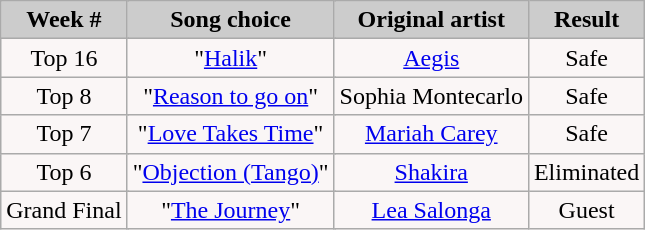<table class="wikitable">
<tr style="text-align:Center; background:#ccc;">
<td colspan="110"><strong>Week #</strong></td>
<td colspan="110"><strong>Song choice</strong></td>
<td colspan="110"><strong>Original artist</strong></td>
<td colspan="110"><strong>Result</strong></td>
</tr>
<tr style="text-align:center; background:#faf6f6;">
<td colspan="110">Top 16</td>
<td colspan="110">"<a href='#'>Halik</a>"</td>
<td colspan="110"><a href='#'>Aegis</a></td>
<td colspan="110">Safe</td>
</tr>
<tr style="text-align:center; background:#faf6f6;">
<td colspan="110">Top 8</td>
<td colspan="110">"<a href='#'>Reason to go on</a>"</td>
<td colspan="110">Sophia Montecarlo</td>
<td colspan="110">Safe</td>
</tr>
<tr style="text-align:center; background:#faf6f6;">
<td colspan="110">Top 7</td>
<td colspan="110">"<a href='#'>Love Takes Time</a>"</td>
<td colspan="110"><a href='#'>Mariah Carey</a></td>
<td colspan="110">Safe</td>
</tr>
<tr style="text-align:center; background:#faf6f6;">
<td colspan="110">Top 6</td>
<td colspan="110">"<a href='#'>Objection (Tango)</a>"</td>
<td colspan="110"><a href='#'>Shakira</a></td>
<td colspan="110">Eliminated</td>
</tr>
<tr style="text-align:center; background:#faf6f6;">
<td colspan="110">Grand Final</td>
<td colspan="110">"<a href='#'>The Journey</a>"</td>
<td colspan="110"><a href='#'>Lea Salonga</a></td>
<td colspan="110">Guest</td>
</tr>
</table>
